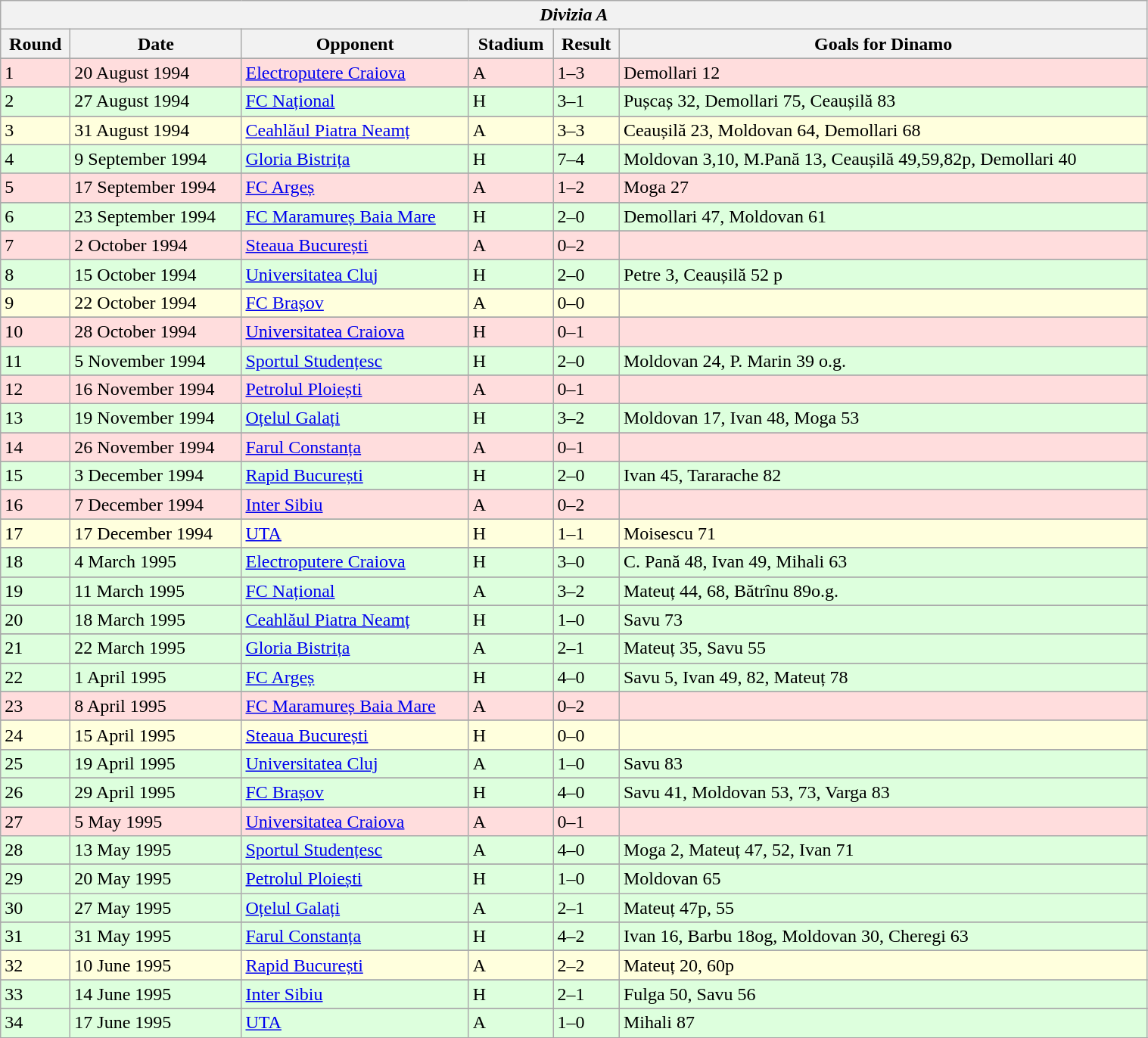<table class="wikitable" style="width:80%;">
<tr>
<th colspan="6" style="text-align:center;"><em>Divizia A</em></th>
</tr>
<tr>
<th>Round</th>
<th>Date</th>
<th>Opponent</th>
<th>Stadium</th>
<th>Result</th>
<th>Goals for Dinamo</th>
</tr>
<tr>
</tr>
<tr bgcolor="#ffdddd">
<td>1</td>
<td>20 August 1994</td>
<td><a href='#'>Electroputere Craiova</a></td>
<td>A</td>
<td>1–3</td>
<td>Demollari 12</td>
</tr>
<tr>
</tr>
<tr bgcolor="#ddffdd">
<td>2</td>
<td>27 August 1994</td>
<td><a href='#'>FC Național</a></td>
<td>H</td>
<td>3–1</td>
<td>Pușcaș 32, Demollari 75, Ceaușilă 83</td>
</tr>
<tr>
</tr>
<tr bgcolor="#ffffdd">
<td>3</td>
<td>31 August 1994</td>
<td><a href='#'>Ceahlăul Piatra Neamț</a></td>
<td>A</td>
<td>3–3</td>
<td>Ceaușilă 23, Moldovan 64, Demollari 68</td>
</tr>
<tr>
</tr>
<tr bgcolor="#ddffdd">
<td>4</td>
<td>9 September 1994</td>
<td><a href='#'>Gloria Bistrița</a></td>
<td>H</td>
<td>7–4</td>
<td>Moldovan 3,10, M.Pană 13, Ceaușilă 49,59,82p, Demollari 40</td>
</tr>
<tr>
</tr>
<tr bgcolor="#ffdddd">
<td>5</td>
<td>17 September 1994</td>
<td><a href='#'>FC Argeș</a></td>
<td>A</td>
<td>1–2</td>
<td>Moga 27</td>
</tr>
<tr>
</tr>
<tr bgcolor="#ddffdd">
<td>6</td>
<td>23 September 1994</td>
<td><a href='#'>FC Maramureș Baia Mare</a></td>
<td>H</td>
<td>2–0</td>
<td>Demollari 47, Moldovan 61</td>
</tr>
<tr>
</tr>
<tr bgcolor="#ffdddd">
<td>7</td>
<td>2 October 1994</td>
<td><a href='#'>Steaua București</a></td>
<td>A</td>
<td>0–2</td>
<td></td>
</tr>
<tr>
</tr>
<tr bgcolor="#ddffdd">
<td>8</td>
<td>15 October 1994</td>
<td><a href='#'>Universitatea Cluj</a></td>
<td>H</td>
<td>2–0</td>
<td>Petre 3, Ceaușilă 52 p</td>
</tr>
<tr>
</tr>
<tr bgcolor="#ffffdd">
<td>9</td>
<td>22 October 1994</td>
<td><a href='#'>FC Brașov</a></td>
<td>A</td>
<td>0–0</td>
<td></td>
</tr>
<tr>
</tr>
<tr bgcolor="#ffdddd">
<td>10</td>
<td>28 October 1994</td>
<td><a href='#'>Universitatea Craiova</a></td>
<td>H</td>
<td>0–1</td>
<td></td>
</tr>
<tr bgcolor="#ddffdd">
<td>11</td>
<td>5 November 1994</td>
<td><a href='#'>Sportul Studențesc</a></td>
<td>H</td>
<td>2–0</td>
<td>Moldovan 24, P. Marin 39 o.g.</td>
</tr>
<tr>
</tr>
<tr bgcolor="#ffdddd">
<td>12</td>
<td>16 November 1994</td>
<td><a href='#'>Petrolul Ploiești</a></td>
<td>A</td>
<td>0–1</td>
<td></td>
</tr>
<tr bgcolor="#ddffdd">
<td>13</td>
<td>19 November 1994</td>
<td><a href='#'>Oțelul Galați</a></td>
<td>H</td>
<td>3–2</td>
<td>Moldovan 17, Ivan 48, Moga 53</td>
</tr>
<tr>
</tr>
<tr bgcolor="#ffdddd">
<td>14</td>
<td>26 November 1994</td>
<td><a href='#'>Farul Constanța</a></td>
<td>A</td>
<td>0–1</td>
<td></td>
</tr>
<tr>
</tr>
<tr bgcolor="#ddffdd">
<td>15</td>
<td>3 December 1994</td>
<td><a href='#'>Rapid București</a></td>
<td>H</td>
<td>2–0</td>
<td>Ivan 45, Tararache 82</td>
</tr>
<tr>
</tr>
<tr bgcolor="#ffdddd">
<td>16</td>
<td>7 December 1994</td>
<td><a href='#'>Inter Sibiu</a></td>
<td>A</td>
<td>0–2</td>
<td></td>
</tr>
<tr>
</tr>
<tr bgcolor="#ffffdd">
<td>17</td>
<td>17 December 1994</td>
<td><a href='#'>UTA</a></td>
<td>H</td>
<td>1–1</td>
<td>Moisescu 71</td>
</tr>
<tr>
</tr>
<tr bgcolor="#ddffdd">
<td>18</td>
<td>4 March 1995</td>
<td><a href='#'>Electroputere Craiova</a></td>
<td>H</td>
<td>3–0</td>
<td>C. Pană 48, Ivan 49, Mihali 63</td>
</tr>
<tr>
</tr>
<tr bgcolor="#ddffdd">
<td>19</td>
<td>11 March 1995</td>
<td><a href='#'>FC Național</a></td>
<td>A</td>
<td>3–2</td>
<td>Mateuț 44, 68, Bătrînu 89o.g.</td>
</tr>
<tr>
</tr>
<tr bgcolor="#ddffdd">
<td>20</td>
<td>18 March 1995</td>
<td><a href='#'>Ceahlăul Piatra Neamț</a></td>
<td>H</td>
<td>1–0</td>
<td>Savu 73</td>
</tr>
<tr>
</tr>
<tr bgcolor="#ddffdd">
<td>21</td>
<td>22 March 1995</td>
<td><a href='#'>Gloria Bistrița</a></td>
<td>A</td>
<td>2–1</td>
<td>Mateuț 35, Savu 55</td>
</tr>
<tr>
</tr>
<tr bgcolor="#ddffdd">
<td>22</td>
<td>1 April 1995</td>
<td><a href='#'>FC Argeș</a></td>
<td>H</td>
<td>4–0</td>
<td>Savu 5, Ivan 49, 82, Mateuț 78</td>
</tr>
<tr>
</tr>
<tr bgcolor="#ffdddd">
<td>23</td>
<td>8 April 1995</td>
<td><a href='#'>FC Maramureș Baia Mare</a></td>
<td>A</td>
<td>0–2</td>
<td></td>
</tr>
<tr>
</tr>
<tr bgcolor="#ffffdd">
<td>24</td>
<td>15 April 1995</td>
<td><a href='#'>Steaua București</a></td>
<td>H</td>
<td>0–0</td>
<td></td>
</tr>
<tr>
</tr>
<tr bgcolor="#ddffdd">
<td>25</td>
<td>19 April 1995</td>
<td><a href='#'>Universitatea Cluj</a></td>
<td>A</td>
<td>1–0</td>
<td>Savu 83</td>
</tr>
<tr>
</tr>
<tr bgcolor="#ddffdd">
<td>26</td>
<td>29 April 1995</td>
<td><a href='#'>FC Brașov</a></td>
<td>H</td>
<td>4–0</td>
<td>Savu 41, Moldovan 53, 73, Varga 83</td>
</tr>
<tr>
</tr>
<tr bgcolor="#ffdddd">
<td>27</td>
<td>5 May 1995</td>
<td><a href='#'>Universitatea Craiova</a></td>
<td>A</td>
<td>0–1</td>
<td></td>
</tr>
<tr bgcolor="#ddffdd">
<td>28</td>
<td>13 May 1995</td>
<td><a href='#'>Sportul Studențesc</a></td>
<td>A</td>
<td>4–0</td>
<td>Moga 2, Mateuț 47, 52, Ivan 71</td>
</tr>
<tr>
</tr>
<tr bgcolor="#ddffdd">
<td>29</td>
<td>20 May 1995</td>
<td><a href='#'>Petrolul Ploiești</a></td>
<td>H</td>
<td>1–0</td>
<td>Moldovan 65</td>
</tr>
<tr bgcolor="#ddffdd">
<td>30</td>
<td>27 May 1995</td>
<td><a href='#'>Oțelul Galați</a></td>
<td>A</td>
<td>2–1</td>
<td>Mateuț 47p, 55</td>
</tr>
<tr>
</tr>
<tr bgcolor="#ddffdd">
<td>31</td>
<td>31 May 1995</td>
<td><a href='#'>Farul Constanța</a></td>
<td>H</td>
<td>4–2</td>
<td>Ivan 16, Barbu 18og, Moldovan 30, Cheregi 63</td>
</tr>
<tr>
</tr>
<tr bgcolor="#ffffdd">
<td>32</td>
<td>10 June 1995</td>
<td><a href='#'>Rapid București</a></td>
<td>A</td>
<td>2–2</td>
<td>Mateuț 20, 60p</td>
</tr>
<tr>
</tr>
<tr bgcolor="#ddffdd">
<td>33</td>
<td>14 June 1995</td>
<td><a href='#'>Inter Sibiu</a></td>
<td>H</td>
<td>2–1</td>
<td>Fulga 50, Savu 56</td>
</tr>
<tr>
</tr>
<tr bgcolor="#ddffdd">
<td>34</td>
<td>17 June 1995</td>
<td><a href='#'>UTA</a></td>
<td>A</td>
<td>1–0</td>
<td>Mihali 87</td>
</tr>
<tr>
</tr>
</table>
